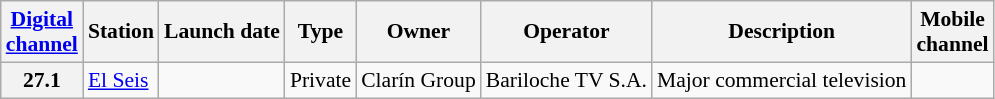<table class="wikitable sortable" style="font-size: 90%;">
<tr>
<th><a href='#'>Digital<br>channel</a></th>
<th>Station</th>
<th>Launch date</th>
<th>Type</th>
<th>Owner</th>
<th>Operator</th>
<th>Description</th>
<th>Mobile<br>channel</th>
</tr>
<tr>
<th>27.1</th>
<td><a href='#'>El Seis</a> </td>
<td></td>
<td>Private</td>
<td>Clarín Group</td>
<td>Bariloche TV S.A.</td>
<td>Major commercial television</td>
<td></td>
</tr>
</table>
